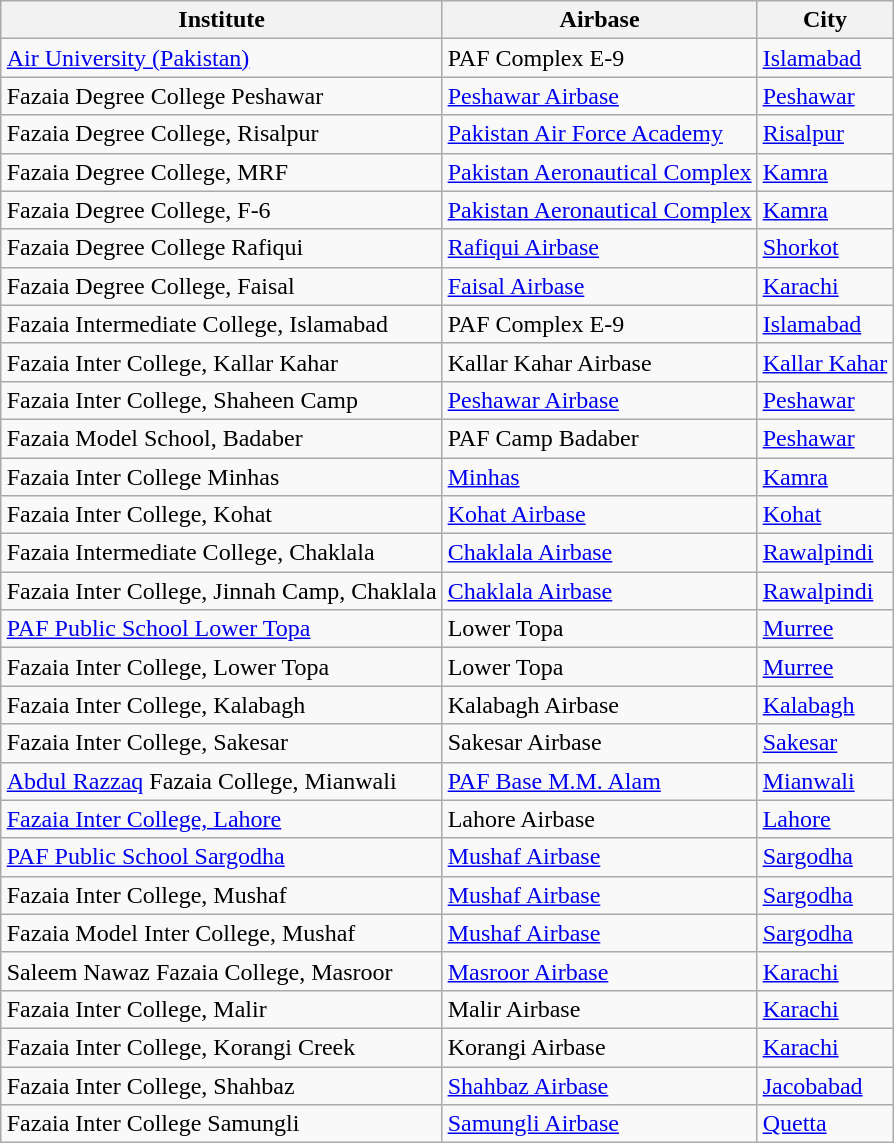<table class="wikitable" style="margin:1em auto;">
<tr>
<th>Institute</th>
<th>Airbase</th>
<th>City</th>
</tr>
<tr>
<td><a href='#'>Air University (Pakistan)</a></td>
<td>PAF Complex E-9</td>
<td><a href='#'>Islamabad</a></td>
</tr>
<tr>
<td>Fazaia Degree College Peshawar</td>
<td><a href='#'>Peshawar Airbase</a></td>
<td><a href='#'>Peshawar</a></td>
</tr>
<tr>
<td>Fazaia Degree College, Risalpur</td>
<td><a href='#'>Pakistan Air Force Academy</a></td>
<td><a href='#'>Risalpur</a></td>
</tr>
<tr>
<td>Fazaia Degree College, MRF</td>
<td><a href='#'>Pakistan Aeronautical Complex</a></td>
<td><a href='#'>Kamra</a></td>
</tr>
<tr>
<td>Fazaia Degree College, F-6</td>
<td><a href='#'>Pakistan Aeronautical Complex</a></td>
<td><a href='#'>Kamra</a></td>
</tr>
<tr>
<td>Fazaia Degree College Rafiqui</td>
<td><a href='#'>Rafiqui Airbase</a></td>
<td><a href='#'>Shorkot</a></td>
</tr>
<tr>
<td>Fazaia Degree College, Faisal</td>
<td><a href='#'>Faisal Airbase</a></td>
<td><a href='#'>Karachi</a></td>
</tr>
<tr>
<td>Fazaia Intermediate College, Islamabad</td>
<td>PAF Complex E-9</td>
<td><a href='#'>Islamabad</a></td>
</tr>
<tr>
<td>Fazaia Inter College, Kallar Kahar</td>
<td>Kallar Kahar Airbase</td>
<td><a href='#'>Kallar Kahar</a></td>
</tr>
<tr>
<td>Fazaia Inter College, Shaheen Camp</td>
<td><a href='#'>Peshawar Airbase</a></td>
<td><a href='#'>Peshawar</a></td>
</tr>
<tr>
<td>Fazaia Model School, Badaber</td>
<td>PAF Camp Badaber</td>
<td><a href='#'>Peshawar</a></td>
</tr>
<tr>
<td>Fazaia Inter College Minhas</td>
<td><a href='#'>Minhas</a></td>
<td><a href='#'>Kamra</a></td>
</tr>
<tr>
<td>Fazaia Inter College, Kohat</td>
<td><a href='#'>Kohat Airbase</a></td>
<td><a href='#'>Kohat</a></td>
</tr>
<tr>
<td>Fazaia Intermediate College, Chaklala</td>
<td><a href='#'>Chaklala Airbase</a></td>
<td><a href='#'>Rawalpindi</a></td>
</tr>
<tr>
<td>Fazaia Inter College, Jinnah Camp, Chaklala</td>
<td><a href='#'>Chaklala Airbase</a></td>
<td><a href='#'>Rawalpindi</a></td>
</tr>
<tr>
<td><a href='#'>PAF Public School Lower Topa</a></td>
<td>Lower Topa</td>
<td><a href='#'>Murree</a></td>
</tr>
<tr>
<td>Fazaia Inter College, Lower Topa</td>
<td>Lower Topa</td>
<td><a href='#'>Murree</a></td>
</tr>
<tr>
<td>Fazaia Inter College, Kalabagh</td>
<td>Kalabagh Airbase</td>
<td><a href='#'>Kalabagh</a></td>
</tr>
<tr>
<td>Fazaia Inter College, Sakesar</td>
<td>Sakesar Airbase</td>
<td><a href='#'>Sakesar</a></td>
</tr>
<tr>
<td><a href='#'>Abdul Razzaq</a> Fazaia College, Mianwali</td>
<td><a href='#'>PAF Base M.M. Alam</a></td>
<td><a href='#'>Mianwali</a></td>
</tr>
<tr>
<td><a href='#'>Fazaia Inter College, Lahore</a></td>
<td>Lahore Airbase</td>
<td><a href='#'>Lahore</a></td>
</tr>
<tr>
<td><a href='#'>PAF Public School Sargodha</a></td>
<td><a href='#'>Mushaf Airbase</a></td>
<td><a href='#'>Sargodha</a></td>
</tr>
<tr>
<td>Fazaia Inter College, Mushaf</td>
<td><a href='#'>Mushaf Airbase</a></td>
<td><a href='#'>Sargodha</a></td>
</tr>
<tr>
<td>Fazaia Model Inter College, Mushaf</td>
<td><a href='#'>Mushaf Airbase</a></td>
<td><a href='#'>Sargodha</a></td>
</tr>
<tr>
<td>Saleem Nawaz Fazaia College, Masroor</td>
<td><a href='#'>Masroor Airbase</a></td>
<td><a href='#'>Karachi</a></td>
</tr>
<tr>
<td>Fazaia Inter College, Malir</td>
<td>Malir Airbase</td>
<td><a href='#'>Karachi</a></td>
</tr>
<tr>
<td>Fazaia Inter College, Korangi Creek</td>
<td>Korangi Airbase</td>
<td><a href='#'>Karachi</a></td>
</tr>
<tr>
<td>Fazaia Inter College, Shahbaz</td>
<td><a href='#'>Shahbaz Airbase</a></td>
<td><a href='#'>Jacobabad</a></td>
</tr>
<tr>
<td>Fazaia Inter College Samungli</td>
<td><a href='#'>Samungli Airbase</a></td>
<td><a href='#'>Quetta</a></td>
</tr>
</table>
